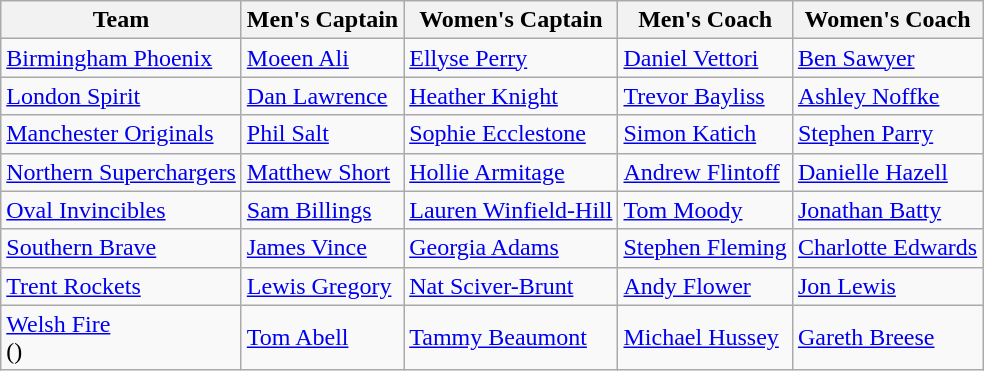<table class="wikitable">
<tr>
<th>Team</th>
<th>Men's  Captain</th>
<th>Women's Captain</th>
<th>Men's Coach</th>
<th>Women's Coach</th>
</tr>
<tr>
<td><a href='#'>Birmingham Phoenix</a></td>
<td><a href='#'>Moeen Ali</a></td>
<td><a href='#'>Ellyse Perry</a></td>
<td><a href='#'>Daniel Vettori</a></td>
<td><a href='#'>Ben Sawyer</a></td>
</tr>
<tr>
<td><a href='#'>London Spirit</a></td>
<td><a href='#'>Dan Lawrence</a></td>
<td><a href='#'>Heather Knight</a></td>
<td><a href='#'>Trevor Bayliss</a></td>
<td><a href='#'>Ashley Noffke</a></td>
</tr>
<tr>
<td><a href='#'>Manchester Originals</a></td>
<td><a href='#'>Phil Salt</a></td>
<td><a href='#'>Sophie Ecclestone</a></td>
<td><a href='#'>Simon Katich</a></td>
<td><a href='#'>Stephen Parry</a></td>
</tr>
<tr>
<td><a href='#'>Northern Superchargers</a></td>
<td><a href='#'>Matthew Short</a></td>
<td><a href='#'>Hollie Armitage</a></td>
<td><a href='#'>Andrew Flintoff</a></td>
<td><a href='#'>Danielle Hazell</a></td>
</tr>
<tr>
<td><a href='#'>Oval Invincibles</a></td>
<td><a href='#'>Sam Billings</a></td>
<td><a href='#'>Lauren Winfield-Hill</a></td>
<td><a href='#'>Tom Moody</a></td>
<td><a href='#'>Jonathan Batty</a></td>
</tr>
<tr>
<td><a href='#'>Southern Brave</a></td>
<td><a href='#'>James Vince</a></td>
<td><a href='#'>Georgia Adams</a></td>
<td><a href='#'>Stephen Fleming</a></td>
<td><a href='#'>Charlotte Edwards</a></td>
</tr>
<tr>
<td><a href='#'>Trent Rockets</a></td>
<td><a href='#'>Lewis Gregory</a></td>
<td><a href='#'>Nat Sciver-Brunt</a></td>
<td><a href='#'>Andy Flower</a></td>
<td><a href='#'>Jon Lewis</a></td>
</tr>
<tr>
<td><a href='#'>Welsh Fire</a><br>()</td>
<td><a href='#'>Tom Abell</a></td>
<td><a href='#'>Tammy Beaumont</a></td>
<td><a href='#'>Michael Hussey</a></td>
<td><a href='#'>Gareth Breese</a></td>
</tr>
</table>
